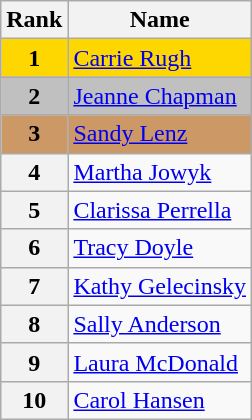<table class="wikitable">
<tr>
<th>Rank</th>
<th>Name</th>
</tr>
<tr bgcolor="gold">
<td align="center"><strong>1</strong></td>
<td><a href='#'>Carrie Rugh</a></td>
</tr>
<tr bgcolor="silver">
<td align="center"><strong>2</strong></td>
<td><a href='#'>Jeanne Chapman</a></td>
</tr>
<tr bgcolor="cc9966">
<td align="center"><strong>3</strong></td>
<td><a href='#'>Sandy Lenz</a></td>
</tr>
<tr>
<th>4</th>
<td><a href='#'>Martha Jowyk</a></td>
</tr>
<tr>
<th>5</th>
<td><a href='#'>Clarissa Perrella</a></td>
</tr>
<tr>
<th>6</th>
<td><a href='#'>Tracy Doyle</a></td>
</tr>
<tr>
<th>7</th>
<td><a href='#'>Kathy Gelecinsky</a></td>
</tr>
<tr>
<th>8</th>
<td><a href='#'>Sally Anderson</a></td>
</tr>
<tr>
<th>9</th>
<td><a href='#'>Laura McDonald</a></td>
</tr>
<tr>
<th>10</th>
<td><a href='#'>Carol Hansen</a></td>
</tr>
</table>
